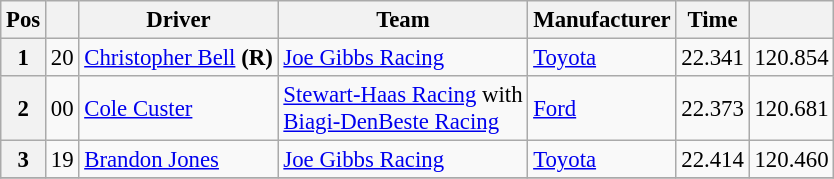<table class="wikitable" style="font-size:95%">
<tr>
<th>Pos</th>
<th></th>
<th>Driver</th>
<th>Team</th>
<th>Manufacturer</th>
<th>Time</th>
<th></th>
</tr>
<tr>
<th>1</th>
<td>20</td>
<td><a href='#'>Christopher Bell</a> <strong>(R)</strong></td>
<td><a href='#'>Joe Gibbs Racing</a></td>
<td><a href='#'>Toyota</a></td>
<td>22.341</td>
<td>120.854</td>
</tr>
<tr>
<th>2</th>
<td>00</td>
<td><a href='#'>Cole Custer</a></td>
<td><a href='#'>Stewart-Haas Racing</a> with <br> <a href='#'>Biagi-DenBeste Racing</a></td>
<td><a href='#'>Ford</a></td>
<td>22.373</td>
<td>120.681</td>
</tr>
<tr>
<th>3</th>
<td>19</td>
<td><a href='#'>Brandon Jones</a></td>
<td><a href='#'>Joe Gibbs Racing</a></td>
<td><a href='#'>Toyota</a></td>
<td>22.414</td>
<td>120.460</td>
</tr>
<tr>
</tr>
</table>
